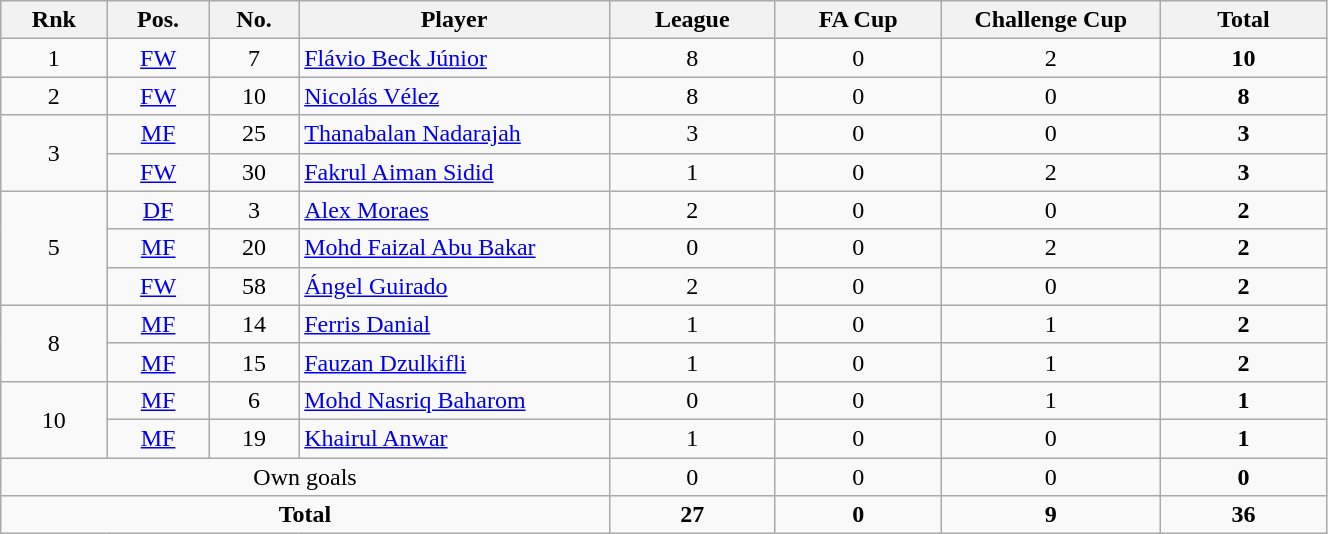<table class="wikitable" style="text-align:center; font-size:100%; width:70%;">
<tr>
<th width=5>Rnk</th>
<th width=5>Pos.</th>
<th width=5>No.</th>
<th width=100>Player</th>
<th width=50>League</th>
<th width=50>FA Cup</th>
<th width=50>Challenge Cup</th>
<th width=50>Total</th>
</tr>
<tr>
<td rowspan=1>1</td>
<td><a href='#'>FW</a></td>
<td>7</td>
<td align=left> <a href='#'>Flávio Beck Júnior</a></td>
<td>8</td>
<td>0</td>
<td>2</td>
<td><strong>10</strong></td>
</tr>
<tr>
<td rowspan=1>2</td>
<td><a href='#'>FW</a></td>
<td>10</td>
<td align=left> <a href='#'>Nicolás Vélez</a></td>
<td>8</td>
<td>0</td>
<td>0</td>
<td><strong>8</strong></td>
</tr>
<tr>
<td rowspan=2>3</td>
<td><a href='#'>MF</a></td>
<td>25</td>
<td align=left> <a href='#'>Thanabalan Nadarajah</a></td>
<td>3</td>
<td>0</td>
<td>0</td>
<td><strong>3</strong></td>
</tr>
<tr>
<td><a href='#'>FW</a></td>
<td>30</td>
<td align=left> <a href='#'>Fakrul Aiman Sidid</a></td>
<td>1</td>
<td>0</td>
<td>2</td>
<td><strong>3</strong></td>
</tr>
<tr>
<td rowspan=3>5</td>
<td><a href='#'>DF</a></td>
<td>3</td>
<td align=left> <a href='#'>Alex Moraes</a></td>
<td>2</td>
<td>0</td>
<td>0</td>
<td><strong>2</strong></td>
</tr>
<tr>
<td><a href='#'>MF</a></td>
<td>20</td>
<td align=left> <a href='#'>Mohd Faizal Abu Bakar</a></td>
<td>0</td>
<td>0</td>
<td>2</td>
<td><strong>2</strong></td>
</tr>
<tr>
<td><a href='#'>FW</a></td>
<td>58</td>
<td align=left> <a href='#'>Ángel Guirado</a></td>
<td>2</td>
<td>0</td>
<td>0</td>
<td><strong>2</strong></td>
</tr>
<tr>
<td rowspan=2>8</td>
<td><a href='#'>MF</a></td>
<td>14</td>
<td align=left> <a href='#'>Ferris Danial</a></td>
<td>1</td>
<td>0</td>
<td>1</td>
<td><strong>2</strong></td>
</tr>
<tr>
<td><a href='#'>MF</a></td>
<td>15</td>
<td align=left> <a href='#'>Fauzan Dzulkifli</a></td>
<td>1</td>
<td>0</td>
<td>1</td>
<td><strong>2</strong></td>
</tr>
<tr>
<td rowspan=2>10</td>
<td><a href='#'>MF</a></td>
<td>6</td>
<td align=left> <a href='#'>Mohd Nasriq Baharom</a></td>
<td>0</td>
<td>0</td>
<td>1</td>
<td><strong>1</strong></td>
</tr>
<tr>
<td><a href='#'>MF</a></td>
<td>19</td>
<td align=left> <a href='#'>Khairul Anwar</a></td>
<td>1</td>
<td>0</td>
<td>0</td>
<td><strong>1</strong></td>
</tr>
<tr>
<td colspan="4">Own goals</td>
<td>0</td>
<td>0</td>
<td>0</td>
<td><strong>0</strong></td>
</tr>
<tr>
<td colspan=4><strong>Total</strong></td>
<td><strong>27</strong></td>
<td><strong>0</strong></td>
<td><strong>9</strong></td>
<td><strong>36</strong></td>
</tr>
</table>
